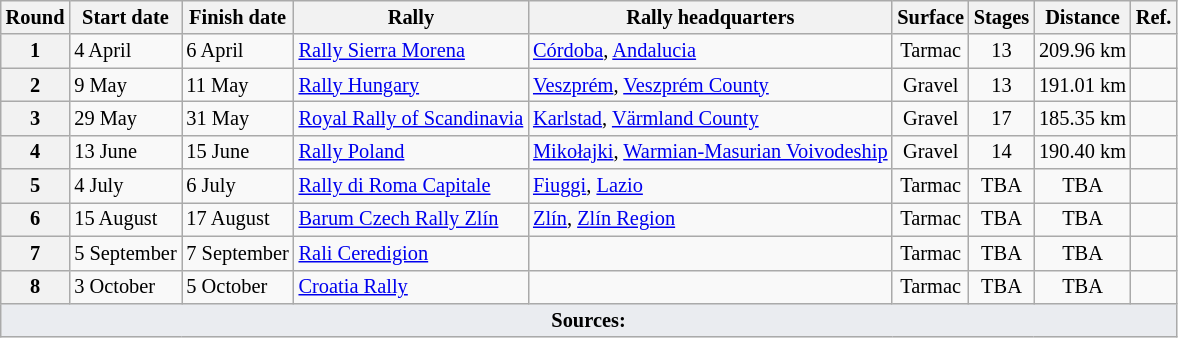<table class="wikitable" style="font-size: 85%">
<tr>
<th>Round</th>
<th>Start date</th>
<th>Finish date</th>
<th>Rally</th>
<th>Rally headquarters</th>
<th>Surface</th>
<th>Stages</th>
<th>Distance</th>
<th>Ref.</th>
</tr>
<tr>
<th>1</th>
<td>4 April</td>
<td>6 April</td>
<td> <a href='#'>Rally Sierra Morena</a></td>
<td><a href='#'>Córdoba</a>, <a href='#'>Andalucia</a></td>
<td align="center">Tarmac</td>
<td align="center">13</td>
<td align="center">209.96 km</td>
<td></td>
</tr>
<tr>
<th>2</th>
<td>9 May</td>
<td>11 May</td>
<td> <a href='#'>Rally Hungary</a></td>
<td><a href='#'>Veszprém</a>, <a href='#'>Veszprém County</a></td>
<td align="center">Gravel</td>
<td align="center">13</td>
<td align="center">191.01 km</td>
<td></td>
</tr>
<tr>
<th>3</th>
<td>29 May</td>
<td>31 May</td>
<td> <a href='#'>Royal Rally of Scandinavia</a></td>
<td><a href='#'>Karlstad</a>, <a href='#'>Värmland County</a></td>
<td align="center">Gravel</td>
<td align="center">17</td>
<td align="center">185.35 km</td>
<td></td>
</tr>
<tr>
<th>4</th>
<td>13 June</td>
<td>15 June</td>
<td> <a href='#'>Rally Poland</a></td>
<td><a href='#'>Mikołajki</a>, <a href='#'>Warmian-Masurian Voivodeship</a></td>
<td align="center">Gravel</td>
<td align="center">14</td>
<td align="center">190.40 km</td>
<td></td>
</tr>
<tr>
<th>5</th>
<td>4 July</td>
<td>6 July</td>
<td> <a href='#'>Rally di Roma Capitale</a></td>
<td><a href='#'>Fiuggi</a>, <a href='#'>Lazio</a></td>
<td align="center">Tarmac</td>
<td align="center">TBA</td>
<td align="center">TBA</td>
<td></td>
</tr>
<tr>
<th>6</th>
<td>15 August</td>
<td>17 August</td>
<td> <a href='#'>Barum Czech Rally Zlín</a></td>
<td><a href='#'>Zlín</a>, <a href='#'>Zlín Region</a></td>
<td align="center">Tarmac</td>
<td align="center">TBA</td>
<td align="center">TBA</td>
<td></td>
</tr>
<tr>
<th>7</th>
<td>5 September</td>
<td>7 September</td>
<td> <a href='#'>Rali Ceredigion</a></td>
<td></td>
<td align="center">Tarmac</td>
<td align="center">TBA</td>
<td align="center">TBA</td>
<td></td>
</tr>
<tr>
<th>8</th>
<td>3 October</td>
<td>5 October</td>
<td> <a href='#'>Croatia Rally</a></td>
<td></td>
<td align="center">Tarmac</td>
<td align="center">TBA</td>
<td align="center">TBA</td>
<td></td>
</tr>
<tr>
<td colspan="9" style="background-color:#EAECF0;text-align:center"><strong>Sources:</strong></td>
</tr>
</table>
